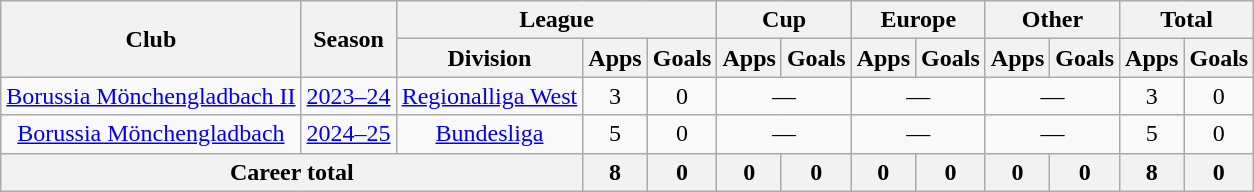<table class="wikitable" style="text-align:center">
<tr>
<th rowspan="2">Club</th>
<th rowspan="2">Season</th>
<th colspan="3">League</th>
<th colspan="2">Cup</th>
<th colspan="2">Europe</th>
<th colspan="2">Other</th>
<th colspan="2">Total</th>
</tr>
<tr>
<th>Division</th>
<th>Apps</th>
<th>Goals</th>
<th>Apps</th>
<th>Goals</th>
<th>Apps</th>
<th>Goals</th>
<th>Apps</th>
<th>Goals</th>
<th>Apps</th>
<th>Goals</th>
</tr>
<tr>
<td><a href='#'>Borussia Mönchengladbach II</a></td>
<td><a href='#'>2023–24</a></td>
<td><a href='#'>Regionalliga West</a></td>
<td>3</td>
<td>0</td>
<td colspan="2">—</td>
<td colspan="2">—</td>
<td colspan="2">—</td>
<td>3</td>
<td>0</td>
</tr>
<tr>
<td><a href='#'>Borussia Mönchengladbach</a></td>
<td><a href='#'>2024–25</a></td>
<td><a href='#'>Bundesliga</a></td>
<td>5</td>
<td>0</td>
<td colspan="2">—</td>
<td colspan="2">—</td>
<td colspan="2">—</td>
<td>5</td>
<td>0</td>
</tr>
<tr>
<th colspan="3">Career total</th>
<th>8</th>
<th>0</th>
<th>0</th>
<th>0</th>
<th>0</th>
<th>0</th>
<th>0</th>
<th>0</th>
<th>8</th>
<th>0</th>
</tr>
</table>
